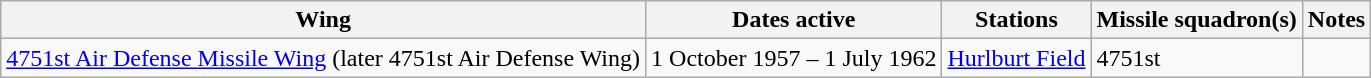<table class="wikitable">
<tr style="background:#efefef;">
<th>Wing</th>
<th>Dates active</th>
<th>Stations</th>
<th>Missile squadron(s)</th>
<th>Notes</th>
</tr>
<tr>
<td><a href='#'>4751st Air Defense Missile Wing</a> (later 4751st Air Defense Wing)</td>
<td>1 October 1957 – 1 July 1962</td>
<td><a href='#'>Hurlburt Field</a></td>
<td>4751st</td>
<td></td>
</tr>
</table>
